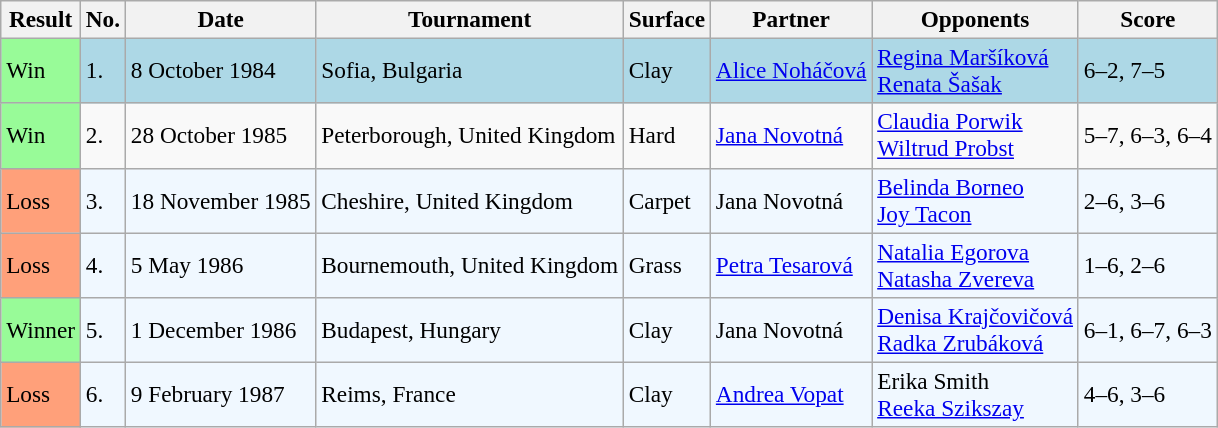<table class="sortable wikitable" style="font-size:97%;">
<tr>
<th>Result</th>
<th>No.</th>
<th>Date</th>
<th>Tournament</th>
<th>Surface</th>
<th>Partner</th>
<th>Opponents</th>
<th>Score</th>
</tr>
<tr bgcolor="lightblue">
<td style="background:#98fb98;">Win</td>
<td>1.</td>
<td>8 October 1984</td>
<td>Sofia, Bulgaria</td>
<td>Clay</td>
<td> <a href='#'>Alice Noháčová</a></td>
<td> <a href='#'>Regina Maršíková</a> <br>  <a href='#'>Renata Šašak</a></td>
<td>6–2, 7–5</td>
</tr>
<tr>
<td style="background:#98fb98;">Win</td>
<td>2.</td>
<td>28 October 1985</td>
<td>Peterborough, United Kingdom</td>
<td>Hard</td>
<td> <a href='#'>Jana Novotná</a></td>
<td> <a href='#'>Claudia Porwik</a> <br>  <a href='#'>Wiltrud Probst</a></td>
<td>5–7, 6–3, 6–4</td>
</tr>
<tr style="background:#f0f8ff;">
<td style="background:#ffa07a;">Loss</td>
<td>3.</td>
<td>18 November 1985</td>
<td>Cheshire, United Kingdom</td>
<td>Carpet</td>
<td> Jana Novotná</td>
<td> <a href='#'>Belinda Borneo</a> <br>  <a href='#'>Joy Tacon</a></td>
<td>2–6, 3–6</td>
</tr>
<tr style="background:#f0f8ff;">
<td style="background:#ffa07a;">Loss</td>
<td>4.</td>
<td>5 May 1986</td>
<td>Bournemouth, United Kingdom</td>
<td>Grass</td>
<td> <a href='#'>Petra Tesarová</a></td>
<td> <a href='#'>Natalia Egorova</a> <br>  <a href='#'>Natasha Zvereva</a></td>
<td>1–6, 2–6</td>
</tr>
<tr style="background:#f0f8ff;">
<td bgcolor=#98fb98>Winner</td>
<td>5.</td>
<td>1 December 1986</td>
<td>Budapest, Hungary</td>
<td>Clay</td>
<td> Jana Novotná</td>
<td> <a href='#'>Denisa Krajčovičová</a> <br>  <a href='#'>Radka Zrubáková</a></td>
<td>6–1, 6–7, 6–3</td>
</tr>
<tr style="background:#f0f8ff;">
<td style="background:#ffa07a;">Loss</td>
<td>6.</td>
<td>9 February 1987</td>
<td>Reims, France</td>
<td>Clay</td>
<td> <a href='#'>Andrea Vopat</a></td>
<td> Erika Smith <br>  <a href='#'>Reeka Szikszay</a></td>
<td>4–6, 3–6</td>
</tr>
</table>
